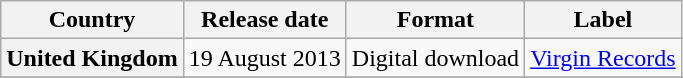<table class="wikitable plainrowheaders">
<tr>
<th scope="col">Country</th>
<th scope="col">Release date</th>
<th scope="col">Format</th>
<th scope="col">Label</th>
</tr>
<tr>
<th scope="row">United Kingdom</th>
<td>19 August 2013</td>
<td>Digital download</td>
<td><a href='#'>Virgin Records</a></td>
</tr>
<tr>
</tr>
</table>
